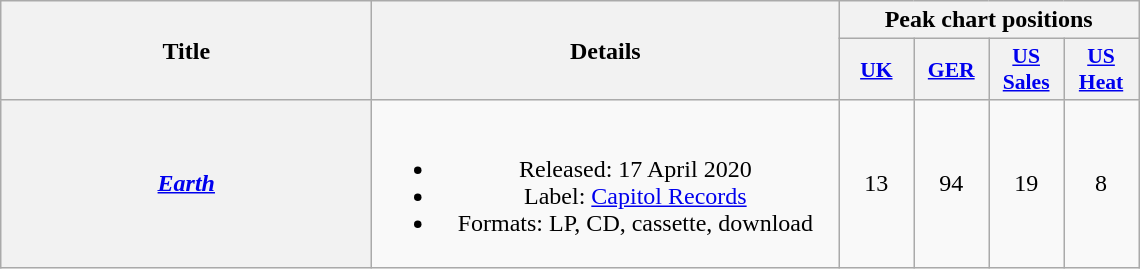<table class="wikitable plainrowheaders" style="text-align:center;">
<tr>
<th scope="col" rowspan="2" style="width:15em;">Title</th>
<th scope="col" rowspan="2" style="width:19em;">Details</th>
<th scope="col" colspan="4">Peak chart positions</th>
</tr>
<tr>
<th scope="col" style="width:3em;font-size:90%;"><a href='#'>UK</a><br></th>
<th scope="col" style="width:3em;font-size:90%;"><a href='#'>GER</a><br></th>
<th scope="col" style="width:3em;font-size:90%;"><a href='#'>US<br>Sales</a><br></th>
<th scope="col" style="width:3em;font-size:90%;"><a href='#'>US<br>Heat</a><br></th>
</tr>
<tr>
<th scope="row"><em><a href='#'>Earth</a></em></th>
<td><br><ul><li>Released: 17 April 2020</li><li>Label: <a href='#'>Capitol Records</a></li><li>Formats: LP, CD, cassette, download</li></ul></td>
<td>13</td>
<td>94</td>
<td>19</td>
<td>8</td>
</tr>
</table>
